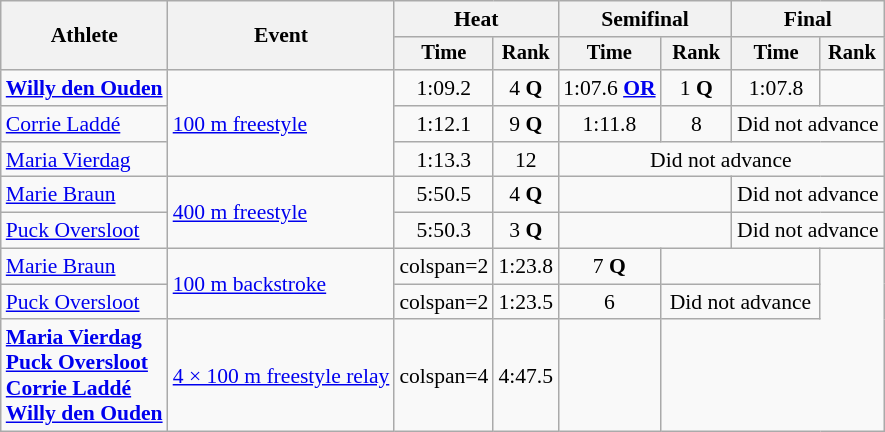<table class=wikitable style="font-size:90%;">
<tr>
<th rowspan=2>Athlete</th>
<th rowspan=2>Event</th>
<th colspan=2>Heat</th>
<th colspan=2>Semifinal</th>
<th colspan=2>Final</th>
</tr>
<tr style="font-size:95%">
<th>Time</th>
<th>Rank</th>
<th>Time</th>
<th>Rank</th>
<th>Time</th>
<th>Rank</th>
</tr>
<tr align=center>
<td align=left><strong><a href='#'>Willy den Ouden</a></strong></td>
<td rowspan=3 align=left><a href='#'>100 m freestyle</a></td>
<td>1:09.2</td>
<td>4 <strong>Q</strong></td>
<td>1:07.6 <strong><a href='#'>OR</a></strong></td>
<td>1 <strong>Q</strong></td>
<td>1:07.8</td>
<td></td>
</tr>
<tr align=center>
<td align=left><a href='#'>Corrie Laddé</a></td>
<td>1:12.1</td>
<td>9 <strong>Q</strong></td>
<td>1:11.8</td>
<td>8</td>
<td colspan=2>Did not advance</td>
</tr>
<tr align=center>
<td align=left><a href='#'>Maria Vierdag</a></td>
<td>1:13.3</td>
<td>12</td>
<td colspan=4>Did not advance</td>
</tr>
<tr align=center>
<td align=left><a href='#'>Marie Braun</a></td>
<td rowspan=2 align=left><a href='#'>400 m freestyle</a></td>
<td>5:50.5</td>
<td>4 <strong>Q</strong></td>
<td colspan=2></td>
<td colspan=2>Did not advance</td>
</tr>
<tr align=center>
<td align=left><a href='#'>Puck Oversloot</a></td>
<td>5:50.3</td>
<td>3 <strong>Q</strong></td>
<td colspan=2></td>
<td colspan=2>Did not advance</td>
</tr>
<tr align=center>
<td align=left><a href='#'>Marie Braun</a></td>
<td rowspan=2 align=left><a href='#'>100 m backstroke</a></td>
<td>colspan=2 </td>
<td>1:23.8</td>
<td>7 <strong>Q</strong></td>
<td colspan=2></td>
</tr>
<tr align=center>
<td align=left><a href='#'>Puck Oversloot</a></td>
<td>colspan=2 </td>
<td>1:23.5</td>
<td>6</td>
<td colspan=2>Did not advance</td>
</tr>
<tr align=center>
<td align=left><strong><a href='#'>Maria Vierdag</a><br><a href='#'>Puck Oversloot</a><br><a href='#'>Corrie Laddé</a><br><a href='#'>Willy den Ouden</a></strong></td>
<td align=left><a href='#'>4 × 100 m freestyle relay</a></td>
<td>colspan=4 </td>
<td>4:47.5</td>
<td></td>
</tr>
</table>
